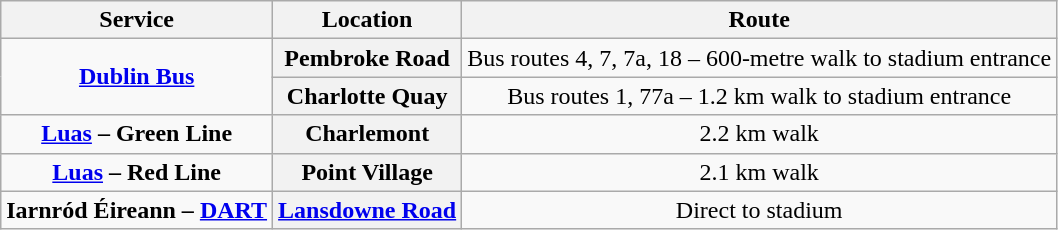<table class="wikitable" style="text-align: center;font-size:100%;">
<tr>
<th>Service</th>
<th>Location</th>
<th>Route</th>
</tr>
<tr>
<td rowspan=2><strong><a href='#'>Dublin Bus</a></strong></td>
<th><strong>Pembroke Road</strong></th>
<td>Bus routes 4, 7, 7a, 18 –  600-metre walk to stadium entrance</td>
</tr>
<tr>
<th><strong>Charlotte Quay</strong></th>
<td>Bus routes 1, 77a – 1.2 km walk to stadium entrance</td>
</tr>
<tr>
<td rowspan=1><strong><a href='#'>Luas</a> – Green Line</strong></td>
<th><strong>Charlemont</strong></th>
<td>2.2 km walk</td>
</tr>
<tr>
<td rowspan=1><strong><a href='#'>Luas</a> – Red Line</strong></td>
<th><strong>Point Village</strong></th>
<td>2.1 km walk</td>
</tr>
<tr>
<td><strong>Iarnród Éireann – <a href='#'>DART</a></strong></td>
<th><strong><a href='#'>Lansdowne Road</a></strong></th>
<td>Direct to stadium</td>
</tr>
</table>
